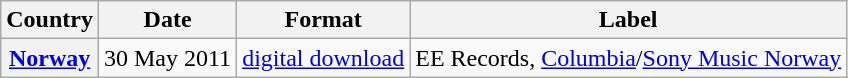<table class="wikitable plainrowheaders">
<tr>
<th scope="col">Country</th>
<th scope="col">Date</th>
<th scope="col">Format</th>
<th scope="col">Label</th>
</tr>
<tr>
<th scope="row"><a href='#'>Norway</a></th>
<td>30 May 2011</td>
<td><a href='#'>digital download</a></td>
<td>EE Records, <a href='#'>Columbia</a>/<a href='#'>Sony Music Norway</a></td>
</tr>
</table>
